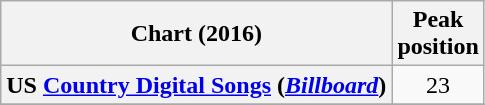<table class="wikitable sortable plainrowheaders" style="text-align:center">
<tr>
<th scope="col">Chart (2016)</th>
<th scope="col">Peak<br> position</th>
</tr>
<tr>
<th scope="row">US <a href='#'>Country Digital Songs</a> (<em><a href='#'>Billboard</a></em>)</th>
<td>23</td>
</tr>
<tr>
</tr>
<tr>
</tr>
</table>
